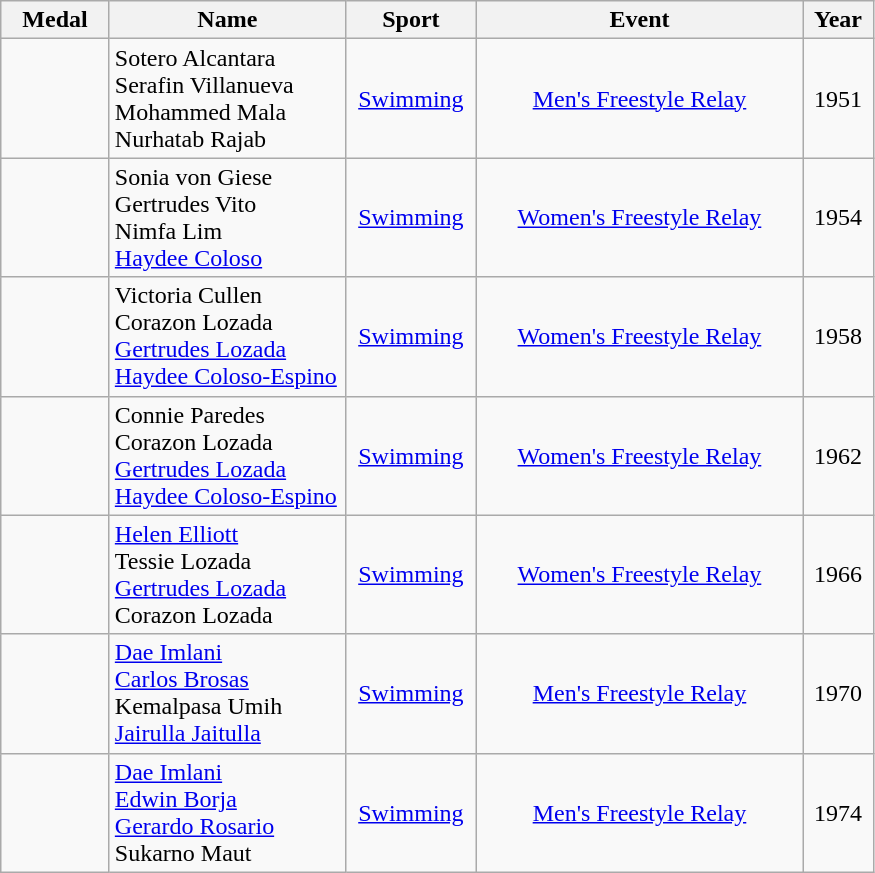<table class="wikitable"  style="font-size:100%;  text-align:center;">
<tr>
<th width="65">Medal</th>
<th width="150">Name</th>
<th width="80">Sport</th>
<th width="210">Event</th>
<th width="40">Year</th>
</tr>
<tr>
<td></td>
<td align=left>Sotero Alcantara<br>Serafin Villanueva<br>Mohammed Mala<br>Nurhatab Rajab</td>
<td><a href='#'>Swimming</a></td>
<td><a href='#'>Men's  Freestyle Relay</a></td>
<td>1951</td>
</tr>
<tr>
<td></td>
<td align=left>Sonia von Giese<br>Gertrudes Vito<br>Nimfa Lim<br><a href='#'>Haydee Coloso</a></td>
<td><a href='#'>Swimming</a></td>
<td><a href='#'>Women's  Freestyle Relay</a></td>
<td>1954</td>
</tr>
<tr>
<td></td>
<td align=left>Victoria Cullen<br>Corazon Lozada<br><a href='#'>Gertrudes Lozada</a><br><a href='#'>Haydee Coloso-Espino</a></td>
<td><a href='#'>Swimming</a></td>
<td><a href='#'>Women's  Freestyle Relay</a></td>
<td>1958</td>
</tr>
<tr>
<td></td>
<td align=left>Connie Paredes<br>Corazon Lozada<br><a href='#'>Gertrudes Lozada</a><br><a href='#'>Haydee Coloso-Espino</a></td>
<td><a href='#'>Swimming</a></td>
<td><a href='#'>Women's  Freestyle Relay</a></td>
<td>1962</td>
</tr>
<tr>
<td></td>
<td align=left><a href='#'>Helen Elliott</a><br>Tessie Lozada<br><a href='#'>Gertrudes Lozada</a><br>Corazon Lozada</td>
<td><a href='#'>Swimming</a></td>
<td><a href='#'>Women's  Freestyle Relay</a></td>
<td>1966</td>
</tr>
<tr>
<td></td>
<td align=left><a href='#'>Dae Imlani</a><br><a href='#'>Carlos Brosas</a><br>Kemalpasa Umih<br><a href='#'>Jairulla Jaitulla</a></td>
<td><a href='#'>Swimming</a></td>
<td><a href='#'>Men's  Freestyle Relay</a></td>
<td>1970</td>
</tr>
<tr>
<td></td>
<td align=left><a href='#'>Dae Imlani</a><br><a href='#'>Edwin Borja</a><br><a href='#'>Gerardo Rosario</a><br>Sukarno Maut</td>
<td><a href='#'>Swimming</a></td>
<td><a href='#'>Men's  Freestyle Relay</a></td>
<td>1974</td>
</tr>
</table>
